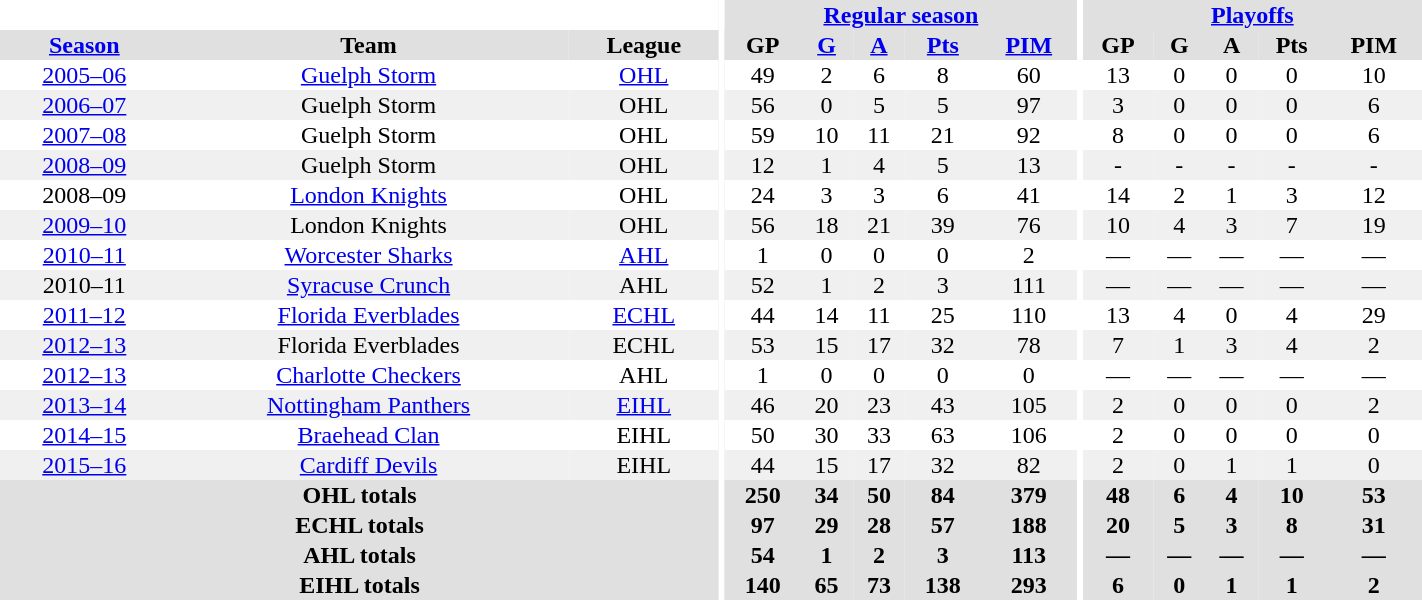<table border="0" cellpadding="1" cellspacing="0" style="text-align:center; width:75%">
<tr bgcolor="#e0e0e0">
<th colspan="3" bgcolor="#ffffff"></th>
<th rowspan="99" bgcolor="#ffffff"></th>
<th colspan="5"><a href='#'>Regular season</a></th>
<th rowspan="99" bgcolor="#ffffff"></th>
<th colspan="5"><a href='#'>Playoffs</a></th>
</tr>
<tr bgcolor="#e0e0e0">
<th><a href='#'>Season</a></th>
<th>Team</th>
<th>League</th>
<th>GP</th>
<th><a href='#'>G</a></th>
<th><a href='#'>A</a></th>
<th><a href='#'>Pts</a></th>
<th><a href='#'>PIM</a></th>
<th>GP</th>
<th>G</th>
<th>A</th>
<th>Pts</th>
<th>PIM</th>
</tr>
<tr>
<td><a href='#'>2005–06</a></td>
<td><a href='#'>Guelph Storm</a></td>
<td><a href='#'>OHL</a></td>
<td>49</td>
<td>2</td>
<td>6</td>
<td>8</td>
<td>60</td>
<td>13</td>
<td>0</td>
<td>0</td>
<td>0</td>
<td>10</td>
</tr>
<tr bgcolor="#f0f0f0">
<td><a href='#'>2006–07</a></td>
<td>Guelph Storm</td>
<td>OHL</td>
<td>56</td>
<td>0</td>
<td>5</td>
<td>5</td>
<td>97</td>
<td>3</td>
<td>0</td>
<td>0</td>
<td>0</td>
<td>6</td>
</tr>
<tr>
<td><a href='#'>2007–08</a></td>
<td>Guelph Storm</td>
<td>OHL</td>
<td>59</td>
<td>10</td>
<td>11</td>
<td>21</td>
<td>92</td>
<td>8</td>
<td>0</td>
<td>0</td>
<td>0</td>
<td>6</td>
</tr>
<tr bgcolor="#f0f0f0">
<td><a href='#'>2008–09</a></td>
<td>Guelph Storm</td>
<td>OHL</td>
<td>12</td>
<td>1</td>
<td>4</td>
<td>5</td>
<td>13</td>
<td>-</td>
<td>-</td>
<td>-</td>
<td>-</td>
<td>-</td>
</tr>
<tr>
<td>2008–09</td>
<td><a href='#'>London Knights</a></td>
<td>OHL</td>
<td>24</td>
<td>3</td>
<td>3</td>
<td>6</td>
<td>41</td>
<td>14</td>
<td>2</td>
<td>1</td>
<td>3</td>
<td>12</td>
</tr>
<tr bgcolor="#f0f0f0">
<td><a href='#'>2009–10</a></td>
<td>London Knights</td>
<td>OHL</td>
<td>56</td>
<td>18</td>
<td>21</td>
<td>39</td>
<td>76</td>
<td>10</td>
<td>4</td>
<td>3</td>
<td>7</td>
<td>19</td>
</tr>
<tr>
<td><a href='#'>2010–11</a></td>
<td><a href='#'>Worcester Sharks</a></td>
<td><a href='#'>AHL</a></td>
<td>1</td>
<td>0</td>
<td>0</td>
<td>0</td>
<td>2</td>
<td>—</td>
<td>—</td>
<td>—</td>
<td>—</td>
<td>—</td>
</tr>
<tr bgcolor="#f0f0f0">
<td>2010–11</td>
<td><a href='#'>Syracuse Crunch</a></td>
<td>AHL</td>
<td>52</td>
<td>1</td>
<td>2</td>
<td>3</td>
<td>111</td>
<td>—</td>
<td>—</td>
<td>—</td>
<td>—</td>
<td>—</td>
</tr>
<tr>
<td><a href='#'>2011–12</a></td>
<td><a href='#'>Florida Everblades</a></td>
<td><a href='#'>ECHL</a></td>
<td>44</td>
<td>14</td>
<td>11</td>
<td>25</td>
<td>110</td>
<td>13</td>
<td>4</td>
<td>0</td>
<td>4</td>
<td>29</td>
</tr>
<tr bgcolor="#f0f0f0">
<td><a href='#'>2012–13</a></td>
<td>Florida Everblades</td>
<td>ECHL</td>
<td>53</td>
<td>15</td>
<td>17</td>
<td>32</td>
<td>78</td>
<td>7</td>
<td>1</td>
<td>3</td>
<td>4</td>
<td>2</td>
</tr>
<tr>
<td><a href='#'>2012–13</a></td>
<td><a href='#'>Charlotte Checkers</a></td>
<td>AHL</td>
<td>1</td>
<td>0</td>
<td>0</td>
<td>0</td>
<td>0</td>
<td>—</td>
<td>—</td>
<td>—</td>
<td>—</td>
<td>—</td>
</tr>
<tr bgcolor="#f0f0f0">
<td><a href='#'>2013–14</a></td>
<td><a href='#'>Nottingham Panthers</a></td>
<td><a href='#'>EIHL</a></td>
<td>46</td>
<td>20</td>
<td>23</td>
<td>43</td>
<td>105</td>
<td>2</td>
<td>0</td>
<td>0</td>
<td>0</td>
<td>2</td>
</tr>
<tr>
<td><a href='#'>2014–15</a></td>
<td><a href='#'>Braehead Clan</a></td>
<td>EIHL</td>
<td>50</td>
<td>30</td>
<td>33</td>
<td>63</td>
<td>106</td>
<td>2</td>
<td>0</td>
<td>0</td>
<td>0</td>
<td>0</td>
</tr>
<tr>
</tr>
<tr bgcolor="#f0f0f0">
<td><a href='#'>2015–16</a></td>
<td><a href='#'>Cardiff Devils</a></td>
<td>EIHL</td>
<td>44</td>
<td>15</td>
<td>17</td>
<td>32</td>
<td>82</td>
<td>2</td>
<td>0</td>
<td>1</td>
<td>1</td>
<td>0</td>
</tr>
<tr>
</tr>
<tr bgcolor="#e0e0e0">
<th colspan="3">OHL totals</th>
<th>250</th>
<th>34</th>
<th>50</th>
<th>84</th>
<th>379</th>
<th>48</th>
<th>6</th>
<th>4</th>
<th>10</th>
<th>53</th>
</tr>
<tr bgcolor="#e0e0e0">
<th colspan="3">ECHL totals</th>
<th>97</th>
<th>29</th>
<th>28</th>
<th>57</th>
<th>188</th>
<th>20</th>
<th>5</th>
<th>3</th>
<th>8</th>
<th>31</th>
</tr>
<tr bgcolor="#e0e0e0">
<th colspan="3">AHL totals</th>
<th>54</th>
<th>1</th>
<th>2</th>
<th>3</th>
<th>113</th>
<th>—</th>
<th>—</th>
<th>—</th>
<th>—</th>
<th>—</th>
</tr>
<tr bgcolor="#e0e0e0">
<th colspan="3">EIHL totals</th>
<th>140</th>
<th>65</th>
<th>73</th>
<th>138</th>
<th>293</th>
<th>6</th>
<th>0</th>
<th>1</th>
<th>1</th>
<th>2</th>
</tr>
</table>
